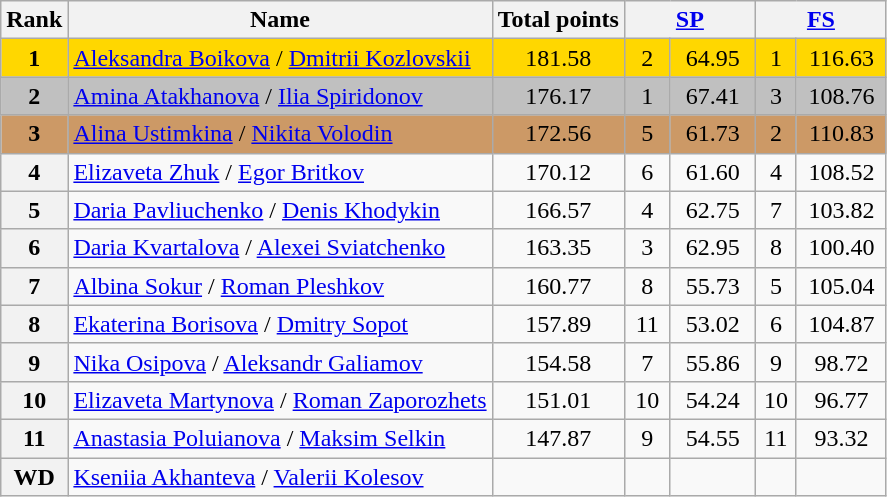<table class="wikitable sortable">
<tr>
<th>Rank</th>
<th>Name</th>
<th>Total points</th>
<th colspan="2" width="80px"><a href='#'>SP</a></th>
<th colspan="2" width="80px"><a href='#'>FS</a></th>
</tr>
<tr bgcolor="gold">
<td align="center"><strong>1</strong></td>
<td><a href='#'>Aleksandra Boikova</a> / <a href='#'>Dmitrii Kozlovskii</a></td>
<td align="center">181.58</td>
<td align="center">2</td>
<td align="center">64.95</td>
<td align="center">1</td>
<td align="center">116.63</td>
</tr>
<tr bgcolor="silver">
<td align="center"><strong>2</strong></td>
<td><a href='#'>Amina Atakhanova</a> / <a href='#'>Ilia Spiridonov</a></td>
<td align="center">176.17</td>
<td align="center">1</td>
<td align="center">67.41</td>
<td align="center">3</td>
<td align="center">108.76</td>
</tr>
<tr bgcolor="cc9966">
<td align="center"><strong>3</strong></td>
<td><a href='#'>Alina Ustimkina</a> / <a href='#'>Nikita Volodin</a></td>
<td align="center">172.56</td>
<td align="center">5</td>
<td align="center">61.73</td>
<td align="center">2</td>
<td align="center">110.83</td>
</tr>
<tr>
<th>4</th>
<td><a href='#'>Elizaveta Zhuk</a> / <a href='#'>Egor Britkov</a></td>
<td align="center">170.12</td>
<td align="center">6</td>
<td align="center">61.60</td>
<td align="center">4</td>
<td align="center">108.52</td>
</tr>
<tr>
<th>5</th>
<td><a href='#'>Daria Pavliuchenko</a> / <a href='#'>Denis Khodykin</a></td>
<td align="center">166.57</td>
<td align="center">4</td>
<td align="center">62.75</td>
<td align="center">7</td>
<td align="center">103.82</td>
</tr>
<tr>
<th>6</th>
<td><a href='#'>Daria Kvartalova</a> / <a href='#'>Alexei Sviatchenko</a></td>
<td align="center">163.35</td>
<td align="center">3</td>
<td align="center">62.95</td>
<td align="center">8</td>
<td align="center">100.40</td>
</tr>
<tr>
<th>7</th>
<td><a href='#'>Albina Sokur</a> / <a href='#'>Roman Pleshkov</a></td>
<td align="center">160.77</td>
<td align="center">8</td>
<td align="center">55.73</td>
<td align="center">5</td>
<td align="center">105.04</td>
</tr>
<tr>
<th>8</th>
<td><a href='#'>Ekaterina Borisova</a> / <a href='#'>Dmitry Sopot</a></td>
<td align="center">157.89</td>
<td align="center">11</td>
<td align="center">53.02</td>
<td align="center">6</td>
<td align="center">104.87</td>
</tr>
<tr>
<th>9</th>
<td><a href='#'>Nika Osipova</a> / <a href='#'>Aleksandr Galiamov</a></td>
<td align="center">154.58</td>
<td align="center">7</td>
<td align="center">55.86</td>
<td align="center">9</td>
<td align="center">98.72</td>
</tr>
<tr>
<th>10</th>
<td><a href='#'>Elizaveta Martynova</a> / <a href='#'>Roman Zaporozhets</a></td>
<td align="center">151.01</td>
<td align="center">10</td>
<td align="center">54.24</td>
<td align="center">10</td>
<td align="center">96.77</td>
</tr>
<tr>
<th>11</th>
<td><a href='#'>Anastasia Poluianova</a> / <a href='#'>Maksim Selkin</a></td>
<td align="center">147.87</td>
<td align="center">9</td>
<td align="center">54.55</td>
<td align="center">11</td>
<td align="center">93.32</td>
</tr>
<tr>
<th>WD</th>
<td><a href='#'>Kseniia Akhanteva</a> / <a href='#'>Valerii Kolesov</a></td>
<td></td>
<td></td>
<td></td>
<td></td>
<td></td>
</tr>
</table>
